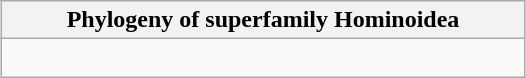<table class="wikitable" style="margin: 1em auto 1em auto" border="1" width="350pt">
<tr>
<th scope=col>Phylogeny of superfamily Hominoidea</th>
</tr>
<tr>
<td><br></td>
</tr>
</table>
